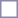<table style="border:1px solid #8888aa; background:#fff; padding:5px; font-size:95%; margin:0 12px 12px 0;">
</table>
